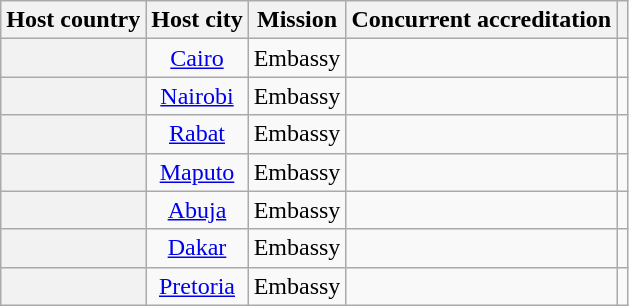<table class="wikitable plainrowheaders" style="text-align:center;">
<tr>
<th scope="col">Host country</th>
<th scope="col">Host city</th>
<th scope="col">Mission</th>
<th scope="col">Concurrent accreditation</th>
<th scope="col"></th>
</tr>
<tr>
<th scope="row"></th>
<td><a href='#'>Cairo</a></td>
<td>Embassy</td>
<td></td>
<td></td>
</tr>
<tr>
<th scope="row"></th>
<td><a href='#'>Nairobi</a></td>
<td>Embassy</td>
<td></td>
<td></td>
</tr>
<tr>
<th scope="row"></th>
<td><a href='#'>Rabat</a></td>
<td>Embassy</td>
<td></td>
<td></td>
</tr>
<tr>
<th scope="row"></th>
<td><a href='#'>Maputo</a></td>
<td>Embassy</td>
<td></td>
<td></td>
</tr>
<tr>
<th scope="row"></th>
<td><a href='#'>Abuja</a></td>
<td>Embassy</td>
<td></td>
<td></td>
</tr>
<tr>
<th scope="row"></th>
<td><a href='#'>Dakar</a></td>
<td>Embassy</td>
<td></td>
<td></td>
</tr>
<tr>
<th scope="row"></th>
<td><a href='#'>Pretoria</a></td>
<td>Embassy</td>
<td></td>
<td></td>
</tr>
</table>
